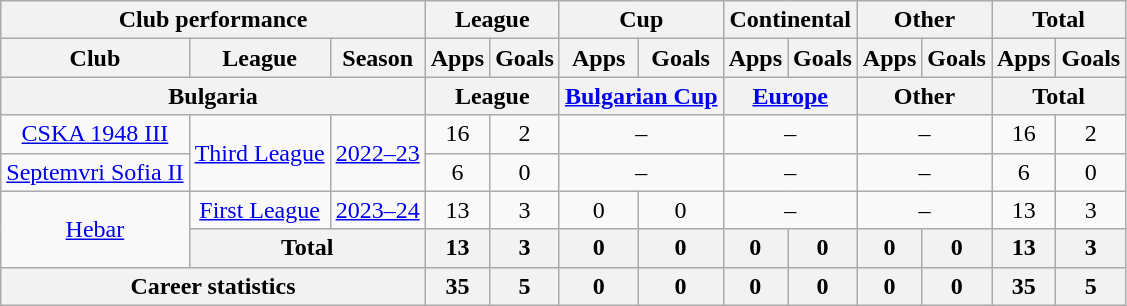<table class="wikitable" style="text-align: center">
<tr>
<th Colspan="3">Club performance</th>
<th Colspan="2">League</th>
<th Colspan="2">Cup</th>
<th Colspan="2">Continental</th>
<th Colspan="2">Other</th>
<th Colspan="3">Total</th>
</tr>
<tr>
<th>Club</th>
<th>League</th>
<th>Season</th>
<th>Apps</th>
<th>Goals</th>
<th>Apps</th>
<th>Goals</th>
<th>Apps</th>
<th>Goals</th>
<th>Apps</th>
<th>Goals</th>
<th>Apps</th>
<th>Goals</th>
</tr>
<tr>
<th Colspan="3">Bulgaria</th>
<th Colspan="2">League</th>
<th Colspan="2"><a href='#'>Bulgarian Cup</a></th>
<th Colspan="2"><a href='#'>Europe</a></th>
<th Colspan="2">Other</th>
<th Colspan="2">Total</th>
</tr>
<tr>
<td rowspan="1" valign="center"><a href='#'>CSKA 1948 III</a></td>
<td rowspan="2"><a href='#'>Third League</a></td>
<td rowspan="2"><a href='#'>2022–23</a></td>
<td>16</td>
<td>2</td>
<td colspan="2">–</td>
<td colspan="2">–</td>
<td colspan="2">–</td>
<td>16</td>
<td>2</td>
</tr>
<tr>
<td rowspan="1" valign="center"><a href='#'>Septemvri Sofia II</a></td>
<td>6</td>
<td>0</td>
<td colspan="2">–</td>
<td colspan="2">–</td>
<td colspan="2">–</td>
<td>6</td>
<td>0</td>
</tr>
<tr>
<td rowspan="2" valign="center"><a href='#'>Hebar</a></td>
<td rowspan="1"><a href='#'>First League</a></td>
<td><a href='#'>2023–24</a></td>
<td>13</td>
<td>3</td>
<td>0</td>
<td>0</td>
<td colspan="2">–</td>
<td colspan="2">–</td>
<td>13</td>
<td>3</td>
</tr>
<tr>
<th colspan=2>Total</th>
<th>13</th>
<th>3</th>
<th>0</th>
<th>0</th>
<th>0</th>
<th>0</th>
<th>0</th>
<th>0</th>
<th>13</th>
<th>3</th>
</tr>
<tr>
<th colspan="3">Career statistics</th>
<th>35</th>
<th>5</th>
<th>0</th>
<th>0</th>
<th>0</th>
<th>0</th>
<th>0</th>
<th>0</th>
<th>35</th>
<th>5</th>
</tr>
</table>
